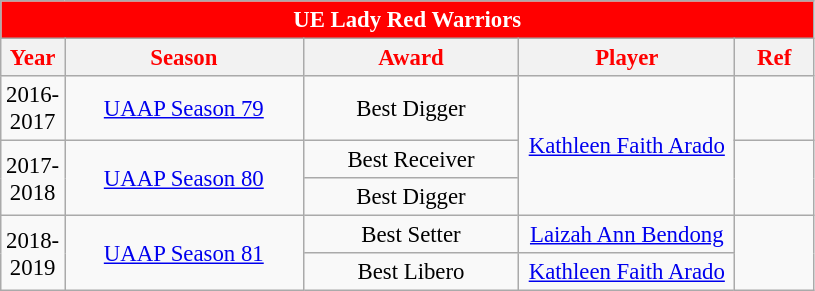<table class="wikitable sortable" style="font-size:95%; text-align:left;">
<tr>
<th colspan="5" style= "background: red; color: white; text-align: center"><strong>UE Lady Red Warriors</strong></th>
</tr>
<tr style="background: white; color: red">
<th style= "align=center; width:1em;">Year</th>
<th style= "align=center;width:10em;">Season</th>
<th style= "align=center; width:9em;">Award</th>
<th style= "align=center; width:9em;">Player</th>
<th style= "align=center; width:3em;">Ref</th>
</tr>
<tr align=center>
<td>2016-2017</td>
<td><a href='#'>UAAP Season 79</a></td>
<td>Best Digger</td>
<td rowspan=3><a href='#'>Kathleen Faith Arado</a></td>
<td></td>
</tr>
<tr align=center>
<td rowspan=2>2017-2018</td>
<td rowspan=2><a href='#'>UAAP Season 80</a></td>
<td>Best Receiver</td>
<td rowspan=2></td>
</tr>
<tr align=center>
<td>Best Digger</td>
</tr>
<tr align=center>
<td rowspan=2>2018-2019</td>
<td rowspan=2><a href='#'>UAAP Season 81</a></td>
<td>Best Setter</td>
<td><a href='#'>Laizah Ann Bendong</a></td>
<td rowspan=2></td>
</tr>
<tr align=center>
<td>Best Libero</td>
<td><a href='#'>Kathleen Faith Arado</a></td>
</tr>
</table>
